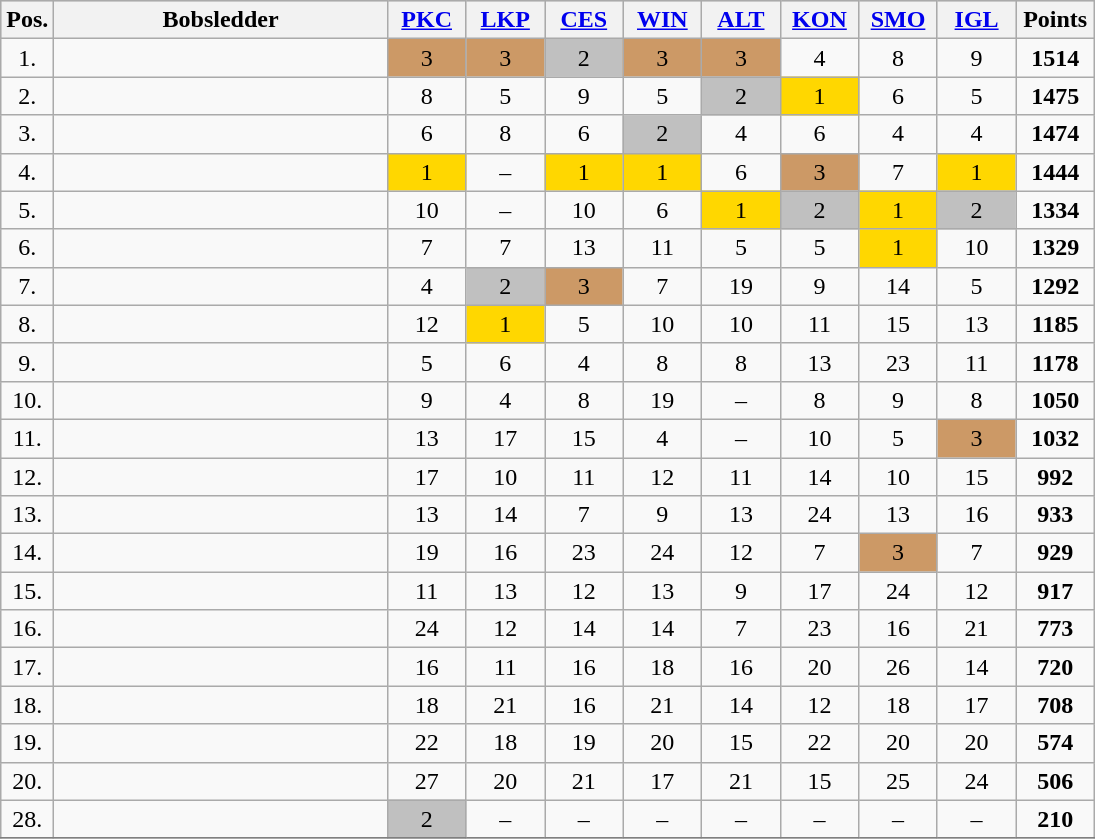<table class=wikitable  bgcolor="#f7f8ff" cellpadding="3" cellspacing="0" border="1" style="text-align:center; border: gray solid 1px; border-collapse: collapse;">
<tr bgcolor="#CCCCCC">
<th width="10">Pos.</th>
<th width="215">Bobsledder</th>
<th width="45"><a href='#'>PKC</a></th>
<th width="45"><a href='#'>LKP</a></th>
<th width="45"><a href='#'>CES</a></th>
<th width="45"><a href='#'>WIN</a></th>
<th width="45"><a href='#'>ALT</a></th>
<th width="45"><a href='#'>KON</a></th>
<th width="45"><a href='#'>SMO</a></th>
<th width="45"><a href='#'>IGL</a></th>
<th width="45">Points</th>
</tr>
<tr>
<td>1.</td>
<td align="left"><strong></strong></td>
<td bgcolor="cc9966">3</td>
<td bgcolor="cc9966">3</td>
<td bgcolor="silver">2</td>
<td bgcolor="cc9966">3</td>
<td bgcolor="cc9966">3</td>
<td>4</td>
<td>8</td>
<td>9</td>
<td><strong>1514</strong></td>
</tr>
<tr>
<td>2.</td>
<td align="left"></td>
<td>8</td>
<td>5</td>
<td>9</td>
<td>5</td>
<td bgcolor="silver">2</td>
<td bgcolor="gold">1</td>
<td>6</td>
<td>5</td>
<td><strong>1475</strong></td>
</tr>
<tr>
<td>3.</td>
<td align="left"></td>
<td>6</td>
<td>8</td>
<td>6</td>
<td bgcolor="silver">2</td>
<td>4</td>
<td>6</td>
<td>4</td>
<td>4</td>
<td><strong>1474</strong></td>
</tr>
<tr>
<td>4.</td>
<td align="left"></td>
<td bgcolor="gold">1</td>
<td>–</td>
<td bgcolor="gold">1</td>
<td bgcolor="gold">1</td>
<td>6</td>
<td bgcolor="cc9966">3</td>
<td>7</td>
<td bgcolor="gold">1</td>
<td><strong>1444</strong></td>
</tr>
<tr>
<td>5.</td>
<td align="left"></td>
<td>10</td>
<td>–</td>
<td>10</td>
<td>6</td>
<td bgcolor="gold">1</td>
<td bgcolor="silver">2</td>
<td bgcolor="gold">1</td>
<td bgcolor="silver">2</td>
<td><strong>1334</strong></td>
</tr>
<tr>
<td>6.</td>
<td align="left"></td>
<td>7</td>
<td>7</td>
<td>13</td>
<td>11</td>
<td>5</td>
<td>5</td>
<td bgcolor="gold">1</td>
<td>10</td>
<td><strong>1329</strong></td>
</tr>
<tr>
<td>7.</td>
<td align="left"></td>
<td>4</td>
<td bgcolor="silver">2</td>
<td bgcolor="cc9966">3</td>
<td>7</td>
<td>19</td>
<td>9</td>
<td>14</td>
<td>5</td>
<td><strong>1292</strong></td>
</tr>
<tr>
<td>8.</td>
<td align="left"></td>
<td>12</td>
<td bgcolor="gold">1</td>
<td>5</td>
<td>10</td>
<td>10</td>
<td>11</td>
<td>15</td>
<td>13</td>
<td><strong>1185</strong></td>
</tr>
<tr>
<td>9.</td>
<td align="left"></td>
<td>5</td>
<td>6</td>
<td>4</td>
<td>8</td>
<td>8</td>
<td>13</td>
<td>23</td>
<td>11</td>
<td><strong>1178</strong></td>
</tr>
<tr>
<td>10.</td>
<td align="left"></td>
<td>9</td>
<td>4</td>
<td>8</td>
<td>19</td>
<td>–</td>
<td>8</td>
<td>9</td>
<td>8</td>
<td><strong>1050</strong></td>
</tr>
<tr>
<td>11.</td>
<td align="left"></td>
<td>13</td>
<td>17</td>
<td>15</td>
<td>4</td>
<td>–</td>
<td>10</td>
<td>5</td>
<td bgcolor="cc9966">3</td>
<td><strong>1032</strong></td>
</tr>
<tr>
<td>12.</td>
<td align="left"></td>
<td>17</td>
<td>10</td>
<td>11</td>
<td>12</td>
<td>11</td>
<td>14</td>
<td>10</td>
<td>15</td>
<td><strong>992</strong></td>
</tr>
<tr>
<td>13.</td>
<td align="left"></td>
<td>13</td>
<td>14</td>
<td>7</td>
<td>9</td>
<td>13</td>
<td>24</td>
<td>13</td>
<td>16</td>
<td><strong>933</strong></td>
</tr>
<tr>
<td>14.</td>
<td align="left"></td>
<td>19</td>
<td>16</td>
<td>23</td>
<td>24</td>
<td>12</td>
<td>7</td>
<td bgcolor="cc9966">3</td>
<td>7</td>
<td><strong>929</strong></td>
</tr>
<tr>
<td>15.</td>
<td align="left"></td>
<td>11</td>
<td>13</td>
<td>12</td>
<td>13</td>
<td>9</td>
<td>17</td>
<td>24</td>
<td>12</td>
<td><strong>917</strong></td>
</tr>
<tr>
<td>16.</td>
<td align="left"></td>
<td>24</td>
<td>12</td>
<td>14</td>
<td>14</td>
<td>7</td>
<td>23</td>
<td>16</td>
<td>21</td>
<td><strong>773</strong></td>
</tr>
<tr>
<td>17.</td>
<td align="left"></td>
<td>16</td>
<td>11</td>
<td>16</td>
<td>18</td>
<td>16</td>
<td>20</td>
<td>26</td>
<td>14</td>
<td><strong>720</strong></td>
</tr>
<tr>
<td>18.</td>
<td align="left"></td>
<td>18</td>
<td>21</td>
<td>16</td>
<td>21</td>
<td>14</td>
<td>12</td>
<td>18</td>
<td>17</td>
<td><strong>708</strong></td>
</tr>
<tr>
<td>19.</td>
<td align="left"></td>
<td>22</td>
<td>18</td>
<td>19</td>
<td>20</td>
<td>15</td>
<td>22</td>
<td>20</td>
<td>20</td>
<td><strong>574</strong></td>
</tr>
<tr>
<td>20.</td>
<td align="left"></td>
<td>27</td>
<td>20</td>
<td>21</td>
<td>17</td>
<td>21</td>
<td>15</td>
<td>25</td>
<td>24</td>
<td><strong>506</strong></td>
</tr>
<tr>
<td>28.</td>
<td align="left"></td>
<td bgcolor="silver">2</td>
<td>–</td>
<td>–</td>
<td>–</td>
<td>–</td>
<td>–</td>
<td>–</td>
<td>–</td>
<td><strong>210</strong></td>
</tr>
<tr>
</tr>
</table>
